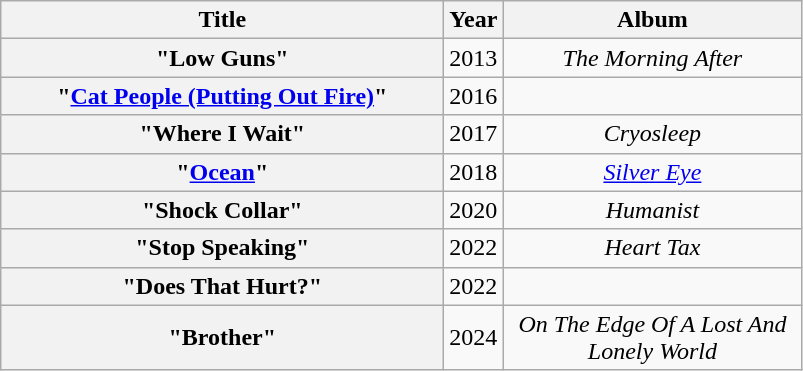<table class="wikitable plainrowheaders" style="text-align:center">
<tr>
<th scope="col" style="width:18em;">Title</th>
<th scope="col" style="width:1em;">Year</th>
<th scope="col" style="width:12em;">Album</th>
</tr>
<tr>
<th scope="row">"Low Guns"<br></th>
<td>2013</td>
<td><em>The Morning After</em></td>
</tr>
<tr>
<th scope="row">"<a href='#'>Cat People (Putting Out Fire)</a>"<br></th>
<td>2016</td>
<td></td>
</tr>
<tr>
<th scope="row">"Where I Wait"<br></th>
<td>2017</td>
<td><em>Cryosleep</em></td>
</tr>
<tr>
<th scope="row">"<a href='#'>Ocean</a>"<br></th>
<td>2018</td>
<td><em><a href='#'>Silver Eye</a></em></td>
</tr>
<tr>
<th scope="row">"Shock Collar"<br></th>
<td>2020</td>
<td><em>Humanist</em></td>
</tr>
<tr>
<th scope="row">"Stop Speaking"<br></th>
<td>2022</td>
<td><em>Heart Tax</em></td>
</tr>
<tr>
<th scope="row">"Does That Hurt?"<br></th>
<td>2022</td>
<td></td>
</tr>
<tr>
<th scope="row">"Brother"<br></th>
<td>2024</td>
<td><em>On The Edge Of A Lost And Lonely World</em></td>
</tr>
</table>
